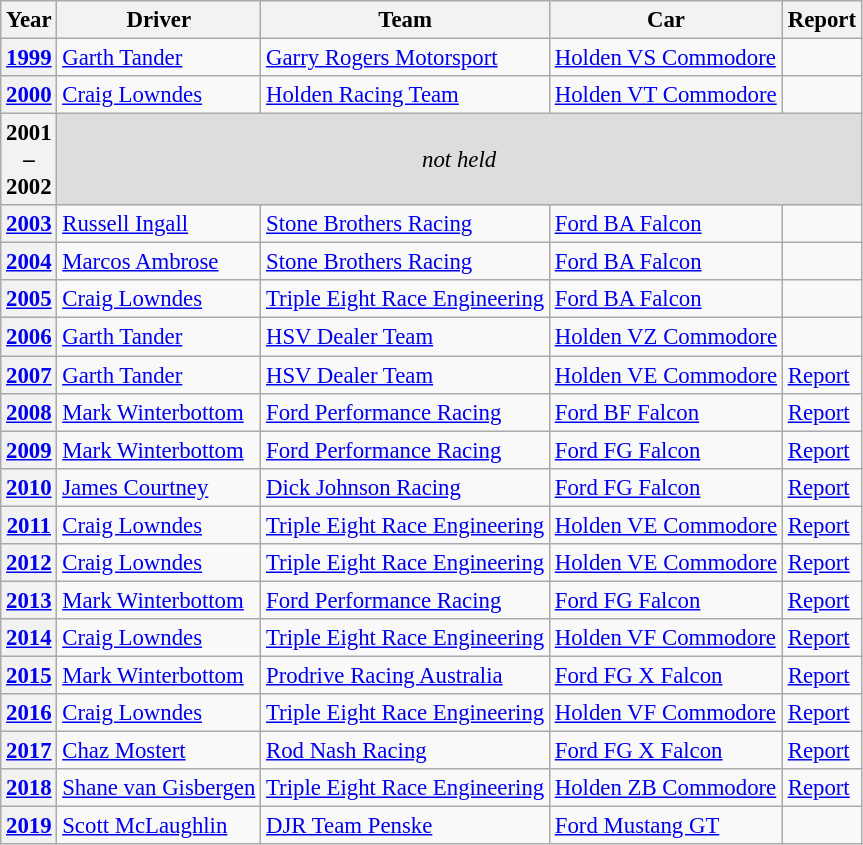<table class="wikitable" style="font-size: 95%;">
<tr>
<th>Year</th>
<th>Driver</th>
<th>Team</th>
<th>Car</th>
<th>Report</th>
</tr>
<tr>
<th><a href='#'>1999</a></th>
<td> <a href='#'>Garth Tander</a></td>
<td><a href='#'>Garry Rogers Motorsport</a></td>
<td><a href='#'>Holden VS Commodore</a></td>
<td></td>
</tr>
<tr>
<th><a href='#'>2000</a></th>
<td> <a href='#'>Craig Lowndes</a></td>
<td><a href='#'>Holden Racing Team</a></td>
<td><a href='#'>Holden VT Commodore</a></td>
<td></td>
</tr>
<tr style="background: #dddddd">
<th>2001<br>–<br>2002</th>
<td align="center" colspan="4"><em>not held</em></td>
</tr>
<tr>
<th align=center><a href='#'>2003</a></th>
<td> <a href='#'>Russell Ingall</a></td>
<td><a href='#'>Stone Brothers Racing</a></td>
<td><a href='#'>Ford BA Falcon</a></td>
<td></td>
</tr>
<tr>
<th><a href='#'>2004</a></th>
<td> <a href='#'>Marcos Ambrose</a></td>
<td><a href='#'>Stone Brothers Racing</a></td>
<td><a href='#'>Ford BA Falcon</a></td>
<td></td>
</tr>
<tr>
<th><a href='#'>2005</a></th>
<td> <a href='#'>Craig Lowndes</a></td>
<td><a href='#'>Triple Eight Race Engineering</a></td>
<td><a href='#'>Ford BA Falcon</a></td>
<td></td>
</tr>
<tr>
<th><a href='#'>2006</a></th>
<td> <a href='#'>Garth Tander</a></td>
<td><a href='#'>HSV Dealer Team</a></td>
<td><a href='#'>Holden VZ Commodore</a></td>
<td></td>
</tr>
<tr>
<th><a href='#'>2007</a></th>
<td> <a href='#'>Garth Tander</a></td>
<td><a href='#'>HSV Dealer Team</a></td>
<td><a href='#'>Holden VE Commodore</a></td>
<td><a href='#'>Report</a></td>
</tr>
<tr>
<th><a href='#'>2008</a></th>
<td> <a href='#'>Mark Winterbottom</a></td>
<td><a href='#'>Ford Performance Racing</a></td>
<td><a href='#'>Ford BF Falcon</a></td>
<td><a href='#'>Report</a></td>
</tr>
<tr>
<th><a href='#'>2009</a></th>
<td> <a href='#'>Mark Winterbottom</a></td>
<td><a href='#'>Ford Performance Racing</a></td>
<td><a href='#'>Ford FG Falcon</a></td>
<td><a href='#'>Report</a></td>
</tr>
<tr>
<th><a href='#'>2010</a></th>
<td> <a href='#'>James Courtney</a></td>
<td><a href='#'>Dick Johnson Racing</a></td>
<td><a href='#'>Ford FG Falcon</a></td>
<td><a href='#'>Report</a></td>
</tr>
<tr>
<th><a href='#'>2011</a></th>
<td> <a href='#'>Craig Lowndes</a></td>
<td><a href='#'>Triple Eight Race Engineering</a></td>
<td><a href='#'>Holden VE Commodore</a></td>
<td><a href='#'>Report</a></td>
</tr>
<tr>
<th><a href='#'>2012</a></th>
<td> <a href='#'>Craig Lowndes</a></td>
<td><a href='#'>Triple Eight Race Engineering</a></td>
<td><a href='#'>Holden VE Commodore</a></td>
<td><a href='#'>Report</a></td>
</tr>
<tr>
<th><a href='#'>2013</a></th>
<td> <a href='#'>Mark Winterbottom</a></td>
<td><a href='#'>Ford Performance Racing</a></td>
<td><a href='#'>Ford FG Falcon</a></td>
<td><a href='#'>Report</a></td>
</tr>
<tr>
<th><a href='#'>2014</a></th>
<td> <a href='#'>Craig Lowndes</a></td>
<td><a href='#'>Triple Eight Race Engineering</a></td>
<td><a href='#'>Holden VF Commodore</a></td>
<td><a href='#'>Report</a></td>
</tr>
<tr>
<th><a href='#'>2015</a></th>
<td> <a href='#'>Mark Winterbottom</a></td>
<td><a href='#'>Prodrive Racing Australia</a></td>
<td><a href='#'>Ford FG X Falcon</a></td>
<td><a href='#'>Report</a></td>
</tr>
<tr>
<th><a href='#'>2016</a></th>
<td> <a href='#'>Craig Lowndes</a></td>
<td><a href='#'>Triple Eight Race Engineering</a></td>
<td><a href='#'>Holden VF Commodore</a></td>
<td><a href='#'>Report</a></td>
</tr>
<tr>
<th><a href='#'>2017</a></th>
<td> <a href='#'>Chaz Mostert</a></td>
<td><a href='#'>Rod Nash Racing</a></td>
<td><a href='#'>Ford FG X Falcon</a></td>
<td><a href='#'>Report</a></td>
</tr>
<tr>
<th><a href='#'>2018</a></th>
<td> <a href='#'>Shane van Gisbergen</a></td>
<td><a href='#'>Triple Eight Race Engineering</a></td>
<td><a href='#'>Holden ZB Commodore</a></td>
<td><a href='#'>Report</a></td>
</tr>
<tr>
<th><a href='#'>2019</a></th>
<td> <a href='#'>Scott McLaughlin</a></td>
<td><a href='#'>DJR Team Penske</a></td>
<td><a href='#'>Ford Mustang GT</a></td>
<td></td>
</tr>
</table>
